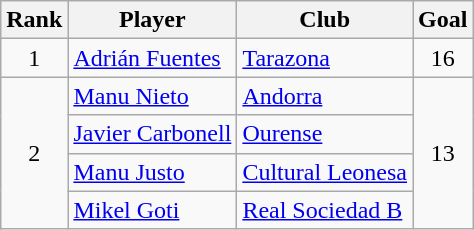<table class="wikitable">
<tr>
<th>Rank</th>
<th>Player</th>
<th>Club</th>
<th>Goal</th>
</tr>
<tr>
<td align="center">1</td>
<td> <a href='#'>Adrián Fuentes</a></td>
<td><a href='#'>Tarazona</a></td>
<td align="center">16</td>
</tr>
<tr>
<td rowspan="4" align="center">2</td>
<td> <a href='#'>Manu Nieto</a></td>
<td><a href='#'>Andorra</a></td>
<td rowspan="4" align="center">13</td>
</tr>
<tr>
<td> <a href='#'>Javier Carbonell</a></td>
<td><a href='#'>Ourense</a></td>
</tr>
<tr>
<td> <a href='#'>Manu Justo</a></td>
<td><a href='#'>Cultural Leonesa</a></td>
</tr>
<tr>
<td> <a href='#'>Mikel Goti</a></td>
<td><a href='#'>Real Sociedad B</a></td>
</tr>
</table>
